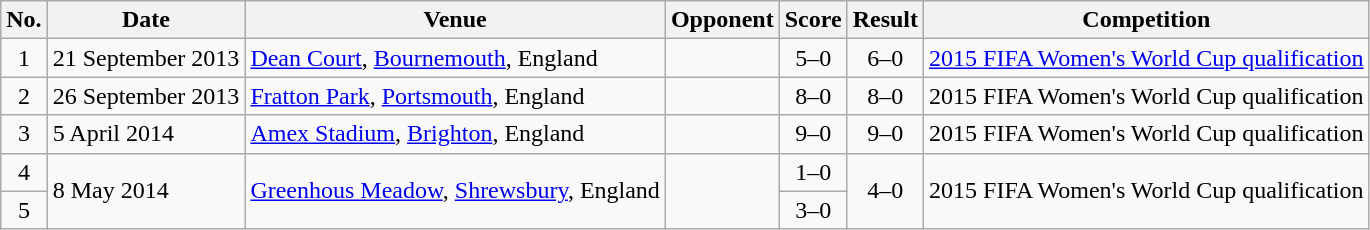<table class="wikitable sortable">
<tr>
<th scope="col">No.</th>
<th scope="col">Date</th>
<th scope="col">Venue</th>
<th scope="col">Opponent</th>
<th scope="col">Score</th>
<th scope="col">Result</th>
<th scope="col">Competition</th>
</tr>
<tr>
<td style="text-align:center">1</td>
<td>21 September 2013</td>
<td><a href='#'>Dean Court</a>, <a href='#'>Bournemouth</a>, England</td>
<td></td>
<td style="text-align:center">5–0</td>
<td style="text-align:center">6–0</td>
<td><a href='#'>2015 FIFA Women's World Cup qualification</a></td>
</tr>
<tr>
<td style="text-align:center">2</td>
<td>26 September 2013</td>
<td><a href='#'>Fratton Park</a>, <a href='#'>Portsmouth</a>, England</td>
<td></td>
<td style="text-align:center">8–0</td>
<td style="text-align:center">8–0</td>
<td>2015 FIFA Women's World Cup qualification</td>
</tr>
<tr>
<td style="text-align:center">3</td>
<td>5 April 2014</td>
<td><a href='#'>Amex Stadium</a>, <a href='#'>Brighton</a>, England</td>
<td></td>
<td style="text-align:center">9–0</td>
<td style="text-align:center">9–0</td>
<td>2015 FIFA Women's World Cup qualification</td>
</tr>
<tr>
<td style="text-align:center">4</td>
<td rowspan="2">8 May 2014</td>
<td rowspan="2"><a href='#'>Greenhous Meadow</a>, <a href='#'>Shrewsbury</a>, England</td>
<td rowspan="2"></td>
<td style="text-align:center">1–0</td>
<td rowspan="2" style="text-align:center">4–0</td>
<td rowspan="2">2015 FIFA Women's World Cup qualification</td>
</tr>
<tr>
<td style="text-align:center">5</td>
<td style="text-align:center">3–0</td>
</tr>
</table>
